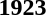<table>
<tr>
<td><strong>1923</strong><br></td>
</tr>
</table>
